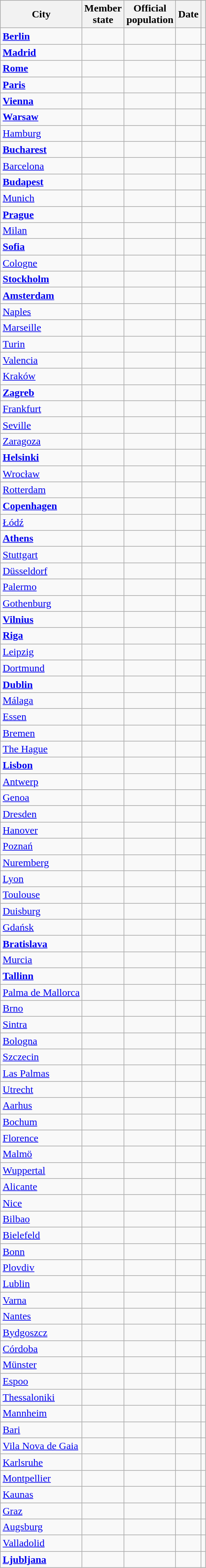<table class="sortable wikitable sticky-header static-row-numbers col1left col2left" >
<tr>
<th>City</th>
<th>Member<br>state</th>
<th>Official<br>population</th>
<th>Date</th>
<th class="unsortable"></th>
</tr>
<tr>
<td><strong><a href='#'>Berlin</a></strong></td>
<td></td>
<td></td>
<td></td>
<td></td>
</tr>
<tr>
<td><strong><a href='#'>Madrid</a></strong></td>
<td></td>
<td></td>
<td></td>
<td></td>
</tr>
<tr>
<td><strong><a href='#'>Rome</a></strong></td>
<td></td>
<td></td>
<td></td>
<td></td>
</tr>
<tr>
<td><strong><a href='#'>Paris</a></strong></td>
<td></td>
<td></td>
<td></td>
<td></td>
</tr>
<tr>
<td><strong><a href='#'>Vienna</a></strong></td>
<td></td>
<td></td>
<td></td>
<td></td>
</tr>
<tr>
<td><strong><a href='#'>Warsaw</a></strong></td>
<td></td>
<td></td>
<td></td>
<td></td>
</tr>
<tr>
<td><a href='#'>Hamburg</a></td>
<td></td>
<td></td>
<td></td>
<td></td>
</tr>
<tr>
<td><strong><a href='#'>Bucharest</a></strong></td>
<td></td>
<td></td>
<td></td>
<td></td>
</tr>
<tr>
<td><a href='#'>Barcelona</a></td>
<td></td>
<td></td>
<td></td>
<td></td>
</tr>
<tr>
<td><strong><a href='#'>Budapest</a></strong></td>
<td></td>
<td></td>
<td></td>
<td></td>
</tr>
<tr>
<td><a href='#'>Munich</a></td>
<td></td>
<td></td>
<td></td>
<td></td>
</tr>
<tr>
<td><strong><a href='#'>Prague</a></strong></td>
<td></td>
<td></td>
<td></td>
<td></td>
</tr>
<tr>
<td><a href='#'>Milan</a></td>
<td></td>
<td></td>
<td></td>
<td></td>
</tr>
<tr>
<td><strong><a href='#'>Sofia</a></strong></td>
<td></td>
<td></td>
<td></td>
<td></td>
</tr>
<tr>
<td><a href='#'>Cologne</a></td>
<td></td>
<td></td>
<td></td>
<td></td>
</tr>
<tr>
<td><strong><a href='#'>Stockholm</a></strong></td>
<td></td>
<td></td>
<td></td>
<td></td>
</tr>
<tr>
<td><strong><a href='#'>Amsterdam</a></strong></td>
<td></td>
<td></td>
<td></td>
<td></td>
</tr>
<tr>
<td><a href='#'>Naples</a></td>
<td></td>
<td></td>
<td></td>
<td></td>
</tr>
<tr>
<td><a href='#'>Marseille</a></td>
<td></td>
<td></td>
<td></td>
<td></td>
</tr>
<tr>
<td><a href='#'>Turin</a></td>
<td></td>
<td></td>
<td></td>
<td></td>
</tr>
<tr>
<td><a href='#'>Valencia</a></td>
<td></td>
<td></td>
<td></td>
<td></td>
</tr>
<tr>
<td><a href='#'>Kraków</a></td>
<td></td>
<td></td>
<td></td>
<td></td>
</tr>
<tr>
<td><strong><a href='#'>Zagreb</a></strong></td>
<td></td>
<td></td>
<td></td>
<td></td>
</tr>
<tr>
<td><a href='#'>Frankfurt</a></td>
<td></td>
<td></td>
<td></td>
<td></td>
</tr>
<tr>
<td><a href='#'>Seville</a></td>
<td></td>
<td></td>
<td></td>
<td></td>
</tr>
<tr>
<td><a href='#'>Zaragoza</a></td>
<td></td>
<td></td>
<td></td>
<td></td>
</tr>
<tr>
<td><strong><a href='#'>Helsinki</a></strong></td>
<td></td>
<td></td>
<td></td>
<td></td>
</tr>
<tr>
<td><a href='#'>Wrocław</a></td>
<td></td>
<td></td>
<td></td>
<td></td>
</tr>
<tr>
<td><a href='#'>Rotterdam</a></td>
<td></td>
<td></td>
<td></td>
<td></td>
</tr>
<tr>
<td><strong><a href='#'>Copenhagen</a></strong></td>
<td></td>
<td></td>
<td></td>
<td></td>
</tr>
<tr>
<td><a href='#'>Łódź</a></td>
<td></td>
<td></td>
<td></td>
<td></td>
</tr>
<tr>
<td><strong><a href='#'>Athens</a></strong></td>
<td></td>
<td></td>
<td></td>
<td></td>
</tr>
<tr>
<td><a href='#'>Stuttgart</a></td>
<td></td>
<td></td>
<td></td>
<td></td>
</tr>
<tr>
<td><a href='#'>Düsseldorf</a></td>
<td></td>
<td></td>
<td></td>
<td></td>
</tr>
<tr>
<td><a href='#'>Palermo</a></td>
<td></td>
<td></td>
<td></td>
<td></td>
</tr>
<tr>
<td><a href='#'>Gothenburg</a></td>
<td></td>
<td></td>
<td></td>
<td></td>
</tr>
<tr>
<td><strong><a href='#'>Vilnius</a></strong></td>
<td></td>
<td></td>
<td></td>
<td></td>
</tr>
<tr>
<td><strong><a href='#'>Riga</a></strong></td>
<td></td>
<td></td>
<td></td>
<td></td>
</tr>
<tr>
<td><a href='#'>Leipzig</a></td>
<td></td>
<td></td>
<td></td>
<td></td>
</tr>
<tr>
<td><a href='#'>Dortmund</a></td>
<td></td>
<td></td>
<td></td>
<td></td>
</tr>
<tr>
<td><strong><a href='#'>Dublin</a></strong></td>
<td></td>
<td></td>
<td></td>
<td></td>
</tr>
<tr>
<td><a href='#'>Málaga</a></td>
<td></td>
<td></td>
<td></td>
<td></td>
</tr>
<tr>
<td><a href='#'>Essen</a></td>
<td></td>
<td></td>
<td></td>
<td></td>
</tr>
<tr>
<td><a href='#'>Bremen</a></td>
<td></td>
<td></td>
<td></td>
<td></td>
</tr>
<tr>
<td><a href='#'>The Hague</a></td>
<td></td>
<td></td>
<td></td>
<td></td>
</tr>
<tr>
<td><strong><a href='#'>Lisbon</a></strong></td>
<td></td>
<td></td>
<td></td>
<td></td>
</tr>
<tr>
<td><a href='#'>Antwerp</a></td>
<td></td>
<td></td>
<td></td>
<td></td>
</tr>
<tr>
<td><a href='#'>Genoa</a></td>
<td></td>
<td></td>
<td></td>
<td></td>
</tr>
<tr>
<td><a href='#'>Dresden</a></td>
<td></td>
<td></td>
<td></td>
<td></td>
</tr>
<tr>
<td><a href='#'>Hanover</a></td>
<td></td>
<td></td>
<td></td>
<td></td>
</tr>
<tr>
<td><a href='#'>Poznań</a></td>
<td></td>
<td></td>
<td></td>
<td></td>
</tr>
<tr>
<td><a href='#'>Nuremberg</a></td>
<td></td>
<td></td>
<td></td>
<td></td>
</tr>
<tr>
<td><a href='#'>Lyon</a></td>
<td></td>
<td></td>
<td></td>
<td></td>
</tr>
<tr>
<td><a href='#'>Toulouse</a></td>
<td></td>
<td></td>
<td></td>
<td></td>
</tr>
<tr>
<td><a href='#'>Duisburg</a></td>
<td></td>
<td></td>
<td></td>
<td></td>
</tr>
<tr>
<td><a href='#'>Gdańsk</a></td>
<td></td>
<td></td>
<td></td>
<td></td>
</tr>
<tr>
<td><strong><a href='#'>Bratislava</a></strong></td>
<td></td>
<td></td>
<td></td>
<td></td>
</tr>
<tr>
<td><a href='#'>Murcia</a></td>
<td></td>
<td></td>
<td></td>
<td></td>
</tr>
<tr>
<td><strong><a href='#'>Tallinn</a></strong></td>
<td></td>
<td></td>
<td></td>
<td></td>
</tr>
<tr>
<td><a href='#'>Palma de Mallorca</a></td>
<td></td>
<td></td>
<td></td>
<td></td>
</tr>
<tr>
<td><a href='#'>Brno</a></td>
<td></td>
<td></td>
<td></td>
<td></td>
</tr>
<tr>
<td><a href='#'>Sintra</a></td>
<td></td>
<td></td>
<td></td>
<td></td>
</tr>
<tr>
<td><a href='#'>Bologna</a></td>
<td></td>
<td></td>
<td></td>
<td></td>
</tr>
<tr>
<td><a href='#'>Szczecin</a></td>
<td></td>
<td></td>
<td></td>
<td></td>
</tr>
<tr>
<td><a href='#'>Las Palmas</a></td>
<td></td>
<td></td>
<td></td>
<td></td>
</tr>
<tr>
<td><a href='#'>Utrecht</a></td>
<td></td>
<td></td>
<td></td>
<td></td>
</tr>
<tr>
<td><a href='#'>Aarhus</a></td>
<td></td>
<td></td>
<td></td>
<td></td>
</tr>
<tr>
<td><a href='#'>Bochum</a></td>
<td></td>
<td></td>
<td></td>
<td></td>
</tr>
<tr>
<td><a href='#'>Florence</a></td>
<td></td>
<td></td>
<td></td>
<td></td>
</tr>
<tr>
<td><a href='#'>Malmö</a></td>
<td></td>
<td></td>
<td></td>
<td></td>
</tr>
<tr>
<td><a href='#'>Wuppertal</a></td>
<td></td>
<td></td>
<td></td>
<td></td>
</tr>
<tr>
<td><a href='#'>Alicante</a></td>
<td></td>
<td></td>
<td></td>
<td></td>
</tr>
<tr>
<td><a href='#'>Nice</a></td>
<td></td>
<td></td>
<td></td>
<td></td>
</tr>
<tr>
<td><a href='#'>Bilbao</a></td>
<td></td>
<td></td>
<td></td>
<td></td>
</tr>
<tr>
<td><a href='#'>Bielefeld</a></td>
<td></td>
<td></td>
<td></td>
<td></td>
</tr>
<tr>
<td><a href='#'>Bonn</a></td>
<td></td>
<td></td>
<td></td>
<td></td>
</tr>
<tr>
<td><a href='#'>Plovdiv</a></td>
<td></td>
<td></td>
<td></td>
<td></td>
</tr>
<tr>
<td><a href='#'>Lublin</a></td>
<td></td>
<td></td>
<td></td>
<td></td>
</tr>
<tr>
<td><a href='#'>Varna</a></td>
<td></td>
<td></td>
<td></td>
<td></td>
</tr>
<tr>
<td><a href='#'>Nantes</a></td>
<td></td>
<td></td>
<td></td>
<td></td>
</tr>
<tr>
<td><a href='#'>Bydgoszcz</a></td>
<td></td>
<td></td>
<td></td>
<td></td>
</tr>
<tr>
<td><a href='#'>Córdoba</a></td>
<td></td>
<td></td>
<td></td>
<td></td>
</tr>
<tr>
<td><a href='#'>Münster</a></td>
<td></td>
<td></td>
<td></td>
<td></td>
</tr>
<tr>
<td><a href='#'>Espoo</a></td>
<td></td>
<td></td>
<td></td>
<td></td>
</tr>
<tr>
<td><a href='#'>Thessaloniki</a></td>
<td></td>
<td></td>
<td></td>
<td></td>
</tr>
<tr>
<td><a href='#'>Mannheim</a></td>
<td></td>
<td></td>
<td></td>
<td></td>
</tr>
<tr>
<td><a href='#'>Bari</a></td>
<td></td>
<td></td>
<td></td>
<td></td>
</tr>
<tr>
<td><a href='#'>Vila Nova de Gaia</a></td>
<td></td>
<td></td>
<td></td>
<td></td>
</tr>
<tr>
<td><a href='#'>Karlsruhe</a></td>
<td></td>
<td></td>
<td></td>
<td></td>
</tr>
<tr>
<td><a href='#'>Montpellier</a></td>
<td></td>
<td></td>
<td></td>
<td></td>
</tr>
<tr>
<td><a href='#'>Kaunas</a></td>
<td></td>
<td></td>
<td></td>
<td></td>
</tr>
<tr>
<td><a href='#'>Graz</a></td>
<td></td>
<td></td>
<td></td>
<td></td>
</tr>
<tr>
<td><a href='#'>Augsburg</a></td>
<td></td>
<td></td>
<td></td>
<td></td>
</tr>
<tr>
<td><a href='#'>Valladolid</a></td>
<td></td>
<td></td>
<td></td>
<td></td>
</tr>
<tr>
<td><strong><a href='#'>Ljubljana</a></strong></td>
<td></td>
<td></td>
<td></td>
<td></td>
</tr>
</table>
